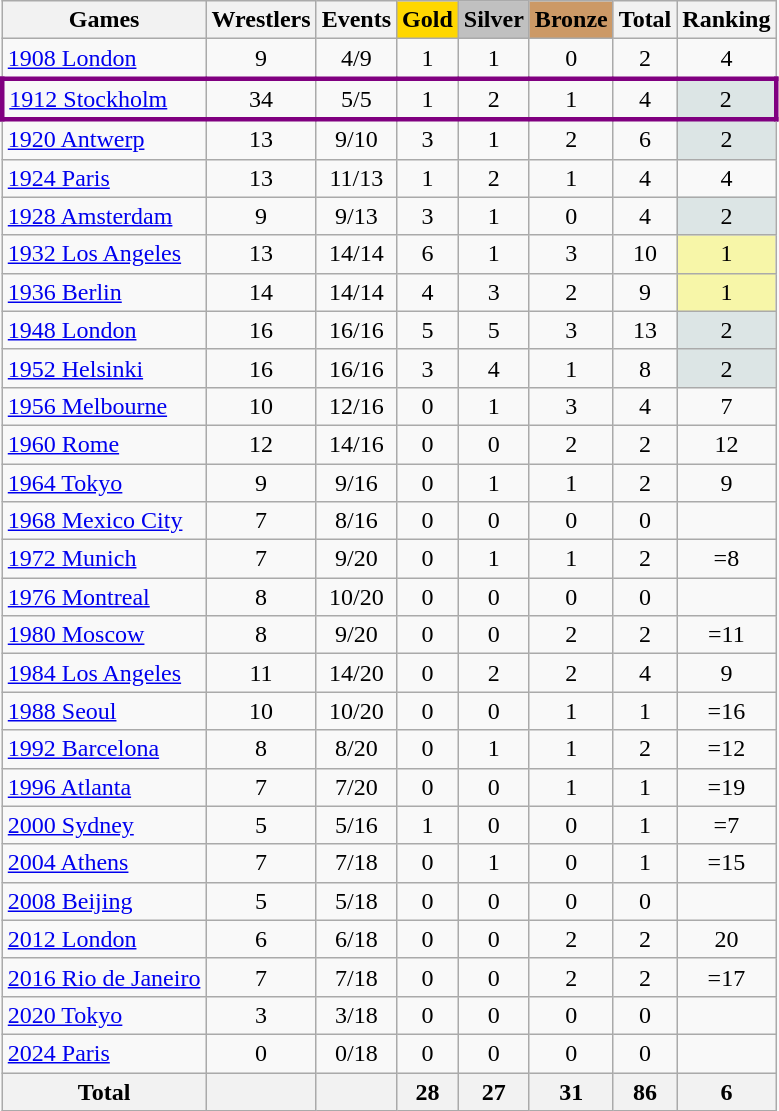<table class="wikitable sortable" style="text-align:center">
<tr>
<th>Games</th>
<th>Wrestlers</th>
<th>Events</th>
<th style="background-color:gold;">Gold</th>
<th style="background-color:silver;">Silver</th>
<th style="background-color:#c96;">Bronze</th>
<th>Total</th>
<th>Ranking</th>
</tr>
<tr>
<td align=left><a href='#'>1908 London</a></td>
<td>9</td>
<td>4/9</td>
<td>1</td>
<td>1</td>
<td>0</td>
<td>2</td>
<td>4</td>
</tr>
<tr align=center style="border: 3px solid purple">
<td align=left><a href='#'>1912 Stockholm</a></td>
<td>34</td>
<td>5/5</td>
<td>1</td>
<td>2</td>
<td>1</td>
<td>4</td>
<td bgcolor=dce5e5>2</td>
</tr>
<tr>
<td align=left><a href='#'>1920 Antwerp</a></td>
<td>13</td>
<td>9/10</td>
<td>3</td>
<td>1</td>
<td>2</td>
<td>6</td>
<td bgcolor=dce5e5>2</td>
</tr>
<tr>
<td align=left><a href='#'>1924 Paris</a></td>
<td>13</td>
<td>11/13</td>
<td>1</td>
<td>2</td>
<td>1</td>
<td>4</td>
<td>4</td>
</tr>
<tr>
<td align=left><a href='#'>1928 Amsterdam</a></td>
<td>9</td>
<td>9/13</td>
<td>3</td>
<td>1</td>
<td>0</td>
<td>4</td>
<td bgcolor=dce5e5>2</td>
</tr>
<tr>
<td align=left><a href='#'>1932 Los Angeles</a></td>
<td>13</td>
<td>14/14</td>
<td>6</td>
<td>1</td>
<td>3</td>
<td>10</td>
<td bgcolor=F7F6A8>1</td>
</tr>
<tr>
<td align=left><a href='#'>1936 Berlin</a></td>
<td>14</td>
<td>14/14</td>
<td>4</td>
<td>3</td>
<td>2</td>
<td>9</td>
<td bgcolor=F7F6A8>1</td>
</tr>
<tr>
<td align=left><a href='#'>1948 London</a></td>
<td>16</td>
<td>16/16</td>
<td>5</td>
<td>5</td>
<td>3</td>
<td>13</td>
<td bgcolor=dce5e5>2</td>
</tr>
<tr>
<td align=left><a href='#'>1952 Helsinki</a></td>
<td>16</td>
<td>16/16</td>
<td>3</td>
<td>4</td>
<td>1</td>
<td>8</td>
<td bgcolor=dce5e5>2</td>
</tr>
<tr>
<td align=left><a href='#'>1956 Melbourne</a></td>
<td>10</td>
<td>12/16</td>
<td>0</td>
<td>1</td>
<td>3</td>
<td>4</td>
<td>7</td>
</tr>
<tr>
<td align=left><a href='#'>1960 Rome</a></td>
<td>12</td>
<td>14/16</td>
<td>0</td>
<td>0</td>
<td>2</td>
<td>2</td>
<td>12</td>
</tr>
<tr>
<td align=left><a href='#'>1964 Tokyo</a></td>
<td>9</td>
<td>9/16</td>
<td>0</td>
<td>1</td>
<td>1</td>
<td>2</td>
<td>9</td>
</tr>
<tr>
<td align=left><a href='#'>1968 Mexico City</a></td>
<td>7</td>
<td>8/16</td>
<td>0</td>
<td>0</td>
<td>0</td>
<td>0</td>
<td></td>
</tr>
<tr>
<td align=left><a href='#'>1972 Munich</a></td>
<td>7</td>
<td>9/20</td>
<td>0</td>
<td>1</td>
<td>1</td>
<td>2</td>
<td>=8</td>
</tr>
<tr>
<td align=left><a href='#'>1976 Montreal</a></td>
<td>8</td>
<td>10/20</td>
<td>0</td>
<td>0</td>
<td>0</td>
<td>0</td>
<td></td>
</tr>
<tr>
<td align=left><a href='#'>1980 Moscow</a></td>
<td>8</td>
<td>9/20</td>
<td>0</td>
<td>0</td>
<td>2</td>
<td>2</td>
<td>=11</td>
</tr>
<tr>
<td align=left><a href='#'>1984 Los Angeles</a></td>
<td>11</td>
<td>14/20</td>
<td>0</td>
<td>2</td>
<td>2</td>
<td>4</td>
<td>9</td>
</tr>
<tr>
<td align=left><a href='#'>1988 Seoul</a></td>
<td>10</td>
<td>10/20</td>
<td>0</td>
<td>0</td>
<td>1</td>
<td>1</td>
<td>=16</td>
</tr>
<tr>
<td align=left><a href='#'>1992 Barcelona</a></td>
<td>8</td>
<td>8/20</td>
<td>0</td>
<td>1</td>
<td>1</td>
<td>2</td>
<td>=12</td>
</tr>
<tr>
<td align=left><a href='#'>1996 Atlanta</a></td>
<td>7</td>
<td>7/20</td>
<td>0</td>
<td>0</td>
<td>1</td>
<td>1</td>
<td>=19</td>
</tr>
<tr>
<td align=left><a href='#'>2000 Sydney</a></td>
<td>5</td>
<td>5/16</td>
<td>1</td>
<td>0</td>
<td>0</td>
<td>1</td>
<td>=7</td>
</tr>
<tr>
<td align=left><a href='#'>2004 Athens</a></td>
<td>7</td>
<td>7/18</td>
<td>0</td>
<td>1</td>
<td>0</td>
<td>1</td>
<td>=15</td>
</tr>
<tr>
<td align=left><a href='#'>2008 Beijing</a></td>
<td>5</td>
<td>5/18</td>
<td>0</td>
<td>0</td>
<td>0</td>
<td>0</td>
<td></td>
</tr>
<tr>
<td align=left><a href='#'>2012 London</a></td>
<td>6</td>
<td>6/18</td>
<td>0</td>
<td>0</td>
<td>2</td>
<td>2</td>
<td>20</td>
</tr>
<tr>
<td align=left><a href='#'>2016 Rio de Janeiro</a></td>
<td>7</td>
<td>7/18</td>
<td>0</td>
<td>0</td>
<td>2</td>
<td>2</td>
<td>=17</td>
</tr>
<tr>
<td align=left><a href='#'>2020 Tokyo</a></td>
<td>3</td>
<td>3/18</td>
<td>0</td>
<td>0</td>
<td>0</td>
<td>0</td>
<td></td>
</tr>
<tr>
<td align=left><a href='#'>2024 Paris</a></td>
<td>0</td>
<td>0/18</td>
<td>0</td>
<td>0</td>
<td>0</td>
<td>0</td>
<td></td>
</tr>
<tr>
<th>Total</th>
<th></th>
<th></th>
<th>28</th>
<th>27</th>
<th>31</th>
<th>86</th>
<th>6</th>
</tr>
</table>
